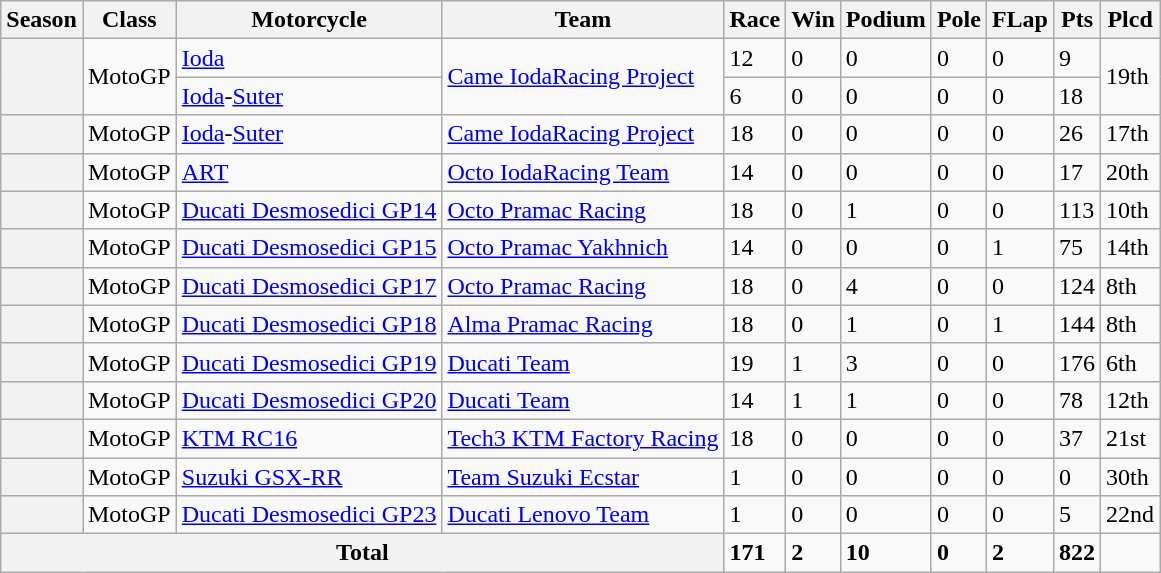<table class="wikitable">
<tr>
<th>Season</th>
<th>Class</th>
<th>Motorcycle</th>
<th>Team</th>
<th>Race</th>
<th>Win</th>
<th>Podium</th>
<th>Pole</th>
<th>FLap</th>
<th>Pts</th>
<th>Plcd</th>
</tr>
<tr>
<th rowspan=2></th>
<td rowspan=2>MotoGP</td>
<td><a href='#'>Ioda</a></td>
<td rowspan=2><a href='#'>Came IodaRacing Project</a></td>
<td>12</td>
<td>0</td>
<td>0</td>
<td>0</td>
<td>0</td>
<td>9</td>
<td rowspan=2>19th</td>
</tr>
<tr>
<td><a href='#'>Ioda</a>-<a href='#'>Suter</a></td>
<td>6</td>
<td>0</td>
<td>0</td>
<td>0</td>
<td>0</td>
<td>18</td>
</tr>
<tr>
<th></th>
<td>MotoGP</td>
<td><a href='#'>Ioda</a>-<a href='#'>Suter</a></td>
<td><a href='#'>Came IodaRacing Project</a></td>
<td>18</td>
<td>0</td>
<td>0</td>
<td>0</td>
<td>0</td>
<td>26</td>
<td>17th</td>
</tr>
<tr>
<th></th>
<td>MotoGP</td>
<td><a href='#'>ART</a></td>
<td><a href='#'>Octo IodaRacing Team</a></td>
<td>14</td>
<td>0</td>
<td>0</td>
<td>0</td>
<td>0</td>
<td>17</td>
<td>20th</td>
</tr>
<tr>
<th></th>
<td>MotoGP</td>
<td><a href='#'>Ducati Desmosedici GP14</a></td>
<td><a href='#'>Octo Pramac Racing</a></td>
<td>18</td>
<td>0</td>
<td>1</td>
<td>0</td>
<td>0</td>
<td>113</td>
<td>10th</td>
</tr>
<tr>
<th></th>
<td>MotoGP</td>
<td><a href='#'>Ducati Desmosedici GP15</a></td>
<td><a href='#'>Octo Pramac Yakhnich</a></td>
<td>14</td>
<td>0</td>
<td>0</td>
<td>0</td>
<td>1</td>
<td>75</td>
<td>14th</td>
</tr>
<tr>
<th></th>
<td>MotoGP</td>
<td><a href='#'>Ducati Desmosedici GP17</a></td>
<td><a href='#'>Octo Pramac Racing</a></td>
<td>18</td>
<td>0</td>
<td>4</td>
<td>0</td>
<td>0</td>
<td>124</td>
<td>8th</td>
</tr>
<tr>
<th></th>
<td>MotoGP</td>
<td><a href='#'>Ducati Desmosedici GP18</a></td>
<td><a href='#'>Alma Pramac Racing</a></td>
<td>18</td>
<td>0</td>
<td>1</td>
<td>0</td>
<td>1</td>
<td>144</td>
<td>8th</td>
</tr>
<tr>
<th></th>
<td>MotoGP</td>
<td><a href='#'>Ducati Desmosedici GP19</a></td>
<td><a href='#'>Ducati Team</a></td>
<td>19</td>
<td>1</td>
<td>3</td>
<td>0</td>
<td>0</td>
<td>176</td>
<td>6th</td>
</tr>
<tr>
<th></th>
<td>MotoGP</td>
<td><a href='#'>Ducati Desmosedici GP20</a></td>
<td><a href='#'>Ducati Team</a></td>
<td>14</td>
<td>1</td>
<td>1</td>
<td>0</td>
<td>0</td>
<td>78</td>
<td>12th</td>
</tr>
<tr>
<th></th>
<td>MotoGP</td>
<td><a href='#'>KTM RC16</a></td>
<td><a href='#'>Tech3 KTM Factory Racing</a></td>
<td>18</td>
<td>0</td>
<td>0</td>
<td>0</td>
<td>0</td>
<td>37</td>
<td>21st</td>
</tr>
<tr>
<th></th>
<td>MotoGP</td>
<td><a href='#'>Suzuki GSX-RR</a></td>
<td><a href='#'>Team Suzuki Ecstar</a></td>
<td>1</td>
<td>0</td>
<td>0</td>
<td>0</td>
<td>0</td>
<td>0</td>
<td>30th</td>
</tr>
<tr>
<th></th>
<td>MotoGP</td>
<td><a href='#'>Ducati Desmosedici GP23</a></td>
<td><a href='#'>Ducati Lenovo Team</a></td>
<td>1</td>
<td>0</td>
<td>0</td>
<td>0</td>
<td>0</td>
<td>5</td>
<td>22nd</td>
</tr>
<tr>
<th colspan="4">Total</th>
<td><strong>171</strong></td>
<td><strong>2</strong></td>
<td><strong>10</strong></td>
<td><strong>0</strong></td>
<td><strong>2</strong></td>
<td><strong>822</strong></td>
<td></td>
</tr>
</table>
